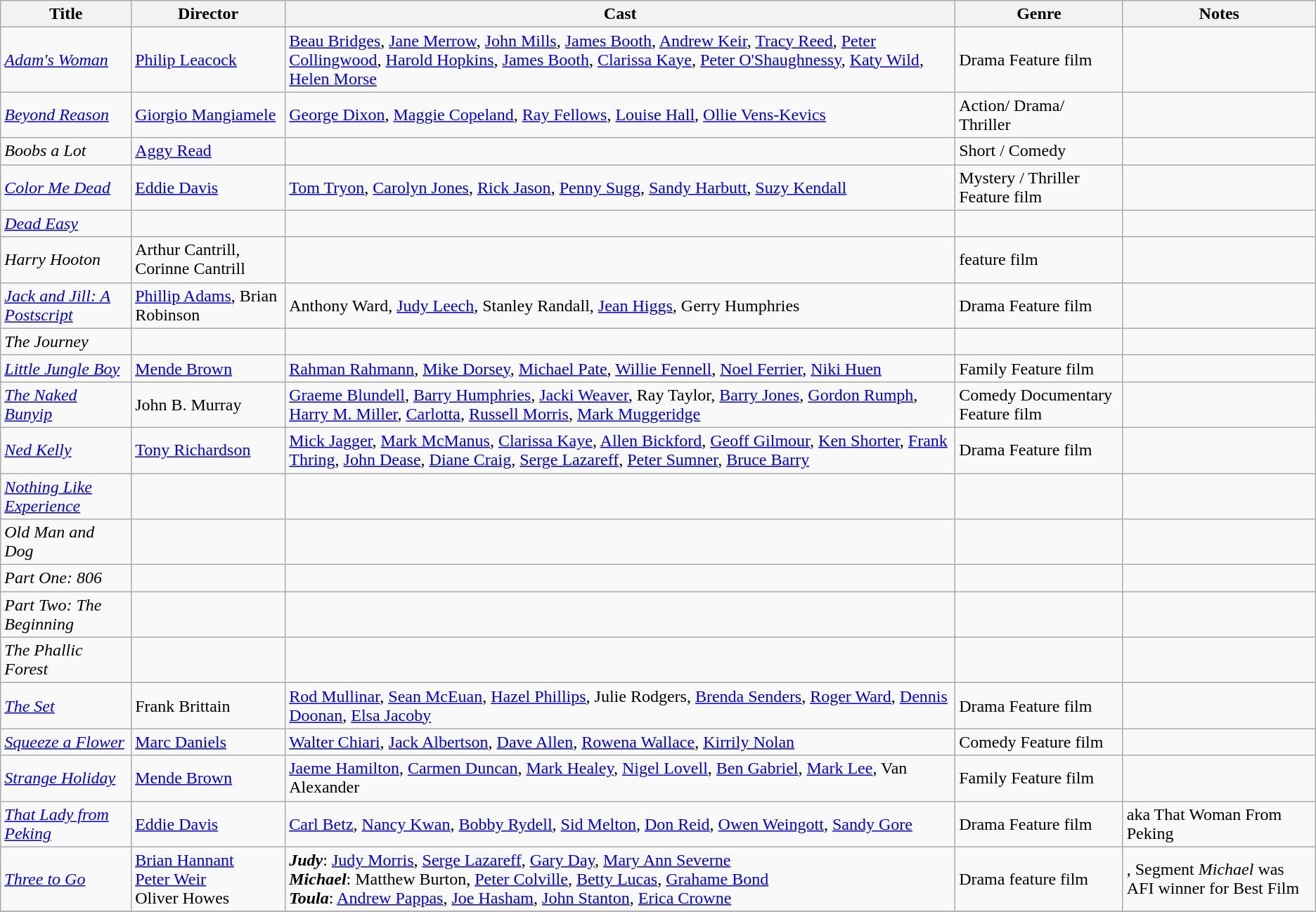<table class="wikitable">
<tr>
<th>Title</th>
<th>Director</th>
<th>Cast</th>
<th>Genre</th>
<th>Notes</th>
</tr>
<tr>
<td><em><a href='#'>Adam's Woman</a></em></td>
<td><a href='#'>Philip Leacock</a></td>
<td><a href='#'>Beau Bridges</a>, <a href='#'>Jane Merrow</a>, <a href='#'>John Mills</a>, <a href='#'>James Booth</a>, <a href='#'>Andrew Keir</a>, <a href='#'>Tracy Reed</a>, <a href='#'>Peter Collingwood</a>, <a href='#'>Harold Hopkins</a>, <a href='#'>James Booth</a>, <a href='#'>Clarissa Kaye</a>, <a href='#'>Peter O'Shaughnessy</a>, <a href='#'>Katy Wild</a>, <a href='#'>Helen Morse</a></td>
<td>Drama Feature film</td>
<td></td>
</tr>
<tr>
<td><em><a href='#'>Beyond Reason</a></em></td>
<td><a href='#'>Giorgio Mangiamele</a></td>
<td><a href='#'>George Dixon</a>, <a href='#'>Maggie Copeland</a>, <a href='#'>Ray Fellows</a>, <a href='#'>Louise Hall</a>, <a href='#'>Ollie Vens-Kevics</a></td>
<td>Action/ Drama/ Thriller</td>
<td></td>
</tr>
<tr>
<td><em>Boobs a Lot</em></td>
<td><a href='#'>Aggy Read</a></td>
<td></td>
<td>Short / Comedy</td>
<td></td>
</tr>
<tr>
<td><em><a href='#'>Color Me Dead</a></em></td>
<td><a href='#'>Eddie Davis</a></td>
<td><a href='#'>Tom Tryon</a>, <a href='#'>Carolyn Jones</a>, <a href='#'>Rick Jason</a>, <a href='#'>Penny Sugg</a>, <a href='#'>Sandy Harbutt</a>, <a href='#'>Suzy Kendall</a></td>
<td>Mystery / Thriller Feature film</td>
<td></td>
</tr>
<tr>
<td><em><a href='#'>Dead Easy</a></em></td>
<td></td>
<td></td>
<td></td>
<td></td>
</tr>
<tr>
<td><em>Harry Hooton</em></td>
<td>Arthur Cantrill, Corinne Cantrill</td>
<td></td>
<td>feature film</td>
<td></td>
</tr>
<tr>
<td><em><a href='#'>Jack and Jill: A Postscript</a></em></td>
<td><a href='#'>Phillip Adams</a>, Brian Robinson</td>
<td>Anthony Ward, <a href='#'>Judy Leech</a>, Stanley Randall, <a href='#'>Jean Higgs</a>, Gerry Humphries </td>
<td>Drama Feature film</td>
<td></td>
</tr>
<tr>
<td><em>The Journey</em></td>
<td></td>
<td></td>
<td></td>
<td></td>
</tr>
<tr>
<td><em><a href='#'>Little Jungle Boy</a></em></td>
<td><a href='#'>Mende Brown</a></td>
<td><a href='#'>Rahman Rahmann</a>, <a href='#'>Mike Dorsey</a>, <a href='#'>Michael Pate</a>, <a href='#'>Willie Fennell</a>, <a href='#'>Noel Ferrier</a>, <a href='#'>Niki Huen</a></td>
<td>Family Feature film</td>
<td></td>
</tr>
<tr>
<td><em><a href='#'>The Naked Bunyip</a></em></td>
<td>John B. Murray</td>
<td><a href='#'>Graeme Blundell</a>, <a href='#'>Barry Humphries</a>, <a href='#'>Jacki Weaver</a>, Ray Taylor, <a href='#'>Barry Jones</a>, <a href='#'>Gordon Rumph</a>, <a href='#'>Harry M. Miller</a>, <a href='#'>Carlotta</a>, <a href='#'>Russell Morris</a>, <a href='#'>Mark Muggeridge</a></td>
<td>Comedy Documentary Feature film</td>
<td></td>
</tr>
<tr>
<td><em><a href='#'>Ned Kelly</a></em></td>
<td><a href='#'>Tony Richardson</a></td>
<td><a href='#'>Mick Jagger</a>, <a href='#'>Mark McManus</a>, <a href='#'>Clarissa Kaye</a>, <a href='#'>Allen Bickford</a>, <a href='#'>Geoff Gilmour</a>, <a href='#'>Ken Shorter</a>, <a href='#'>Frank Thring</a>, <a href='#'>John Dease</a>, <a href='#'>Diane Craig</a>, <a href='#'>Serge Lazareff</a>, <a href='#'>Peter Sumner</a>, <a href='#'>Bruce Barry</a></td>
<td>Drama Feature film</td>
<td></td>
</tr>
<tr>
<td><em><a href='#'>Nothing Like Experience</a></em></td>
<td></td>
<td></td>
<td></td>
<td></td>
</tr>
<tr>
<td><em>Old Man and Dog</em></td>
<td></td>
<td></td>
<td></td>
<td></td>
</tr>
<tr>
<td><em>Part One: 806</em></td>
<td></td>
<td></td>
<td></td>
<td></td>
</tr>
<tr>
<td><em>Part Two: The Beginning</em></td>
<td></td>
<td></td>
<td></td>
<td></td>
</tr>
<tr>
<td><em>The Phallic Forest</em></td>
<td></td>
<td></td>
<td></td>
<td></td>
</tr>
<tr>
<td><em><a href='#'>The Set</a></em></td>
<td>Frank Brittain</td>
<td><a href='#'>Rod Mullinar</a>, <a href='#'>Sean McEuan</a>, <a href='#'>Hazel Phillips</a>, Julie Rodgers, <a href='#'>Brenda Senders</a>, <a href='#'>Roger Ward</a>, <a href='#'>Dennis Doonan</a>, <a href='#'>Elsa Jacoby</a></td>
<td>Drama Feature film</td>
<td></td>
</tr>
<tr>
<td><em><a href='#'>Squeeze a Flower</a></em></td>
<td><a href='#'>Marc Daniels</a></td>
<td><a href='#'>Walter Chiari</a>, <a href='#'>Jack Albertson</a>, <a href='#'>Dave Allen</a>, <a href='#'>Rowena Wallace</a>, <a href='#'>Kirrily Nolan</a></td>
<td>Comedy Feature film</td>
<td></td>
</tr>
<tr>
<td><em><a href='#'>Strange Holiday</a></em></td>
<td><a href='#'>Mende Brown</a></td>
<td><a href='#'>Jaeme Hamilton</a>, <a href='#'>Carmen Duncan</a>, <a href='#'>Mark Healey</a>, <a href='#'>Nigel Lovell</a>, <a href='#'>Ben Gabriel</a>, <a href='#'>Mark Lee</a>, Van Alexander</td>
<td>Family Feature film</td>
<td></td>
</tr>
<tr>
<td><em><a href='#'>That Lady from Peking</a></em></td>
<td><a href='#'>Eddie Davis</a></td>
<td><a href='#'>Carl Betz</a>, <a href='#'>Nancy Kwan</a>, <a href='#'>Bobby Rydell</a>, <a href='#'>Sid Melton</a>, <a href='#'>Don Reid</a>, <a href='#'>Owen Weingott</a>, <a href='#'>Sandy Gore</a></td>
<td>Drama Feature film</td>
<td> aka That Woman From Peking</td>
</tr>
<tr>
<td><em><a href='#'>Three to Go</a></em></td>
<td><a href='#'>Brian Hannant</a><br><a href='#'>Peter Weir</a><br>Oliver Howes</td>
<td><strong><em>Judy</em></strong>: <a href='#'>Judy Morris</a>, <a href='#'>Serge Lazareff</a>, <a href='#'>Gary Day</a>, <a href='#'>Mary Ann Severne</a><br><strong><em>Michael</em></strong>: Matthew Burton, <a href='#'>Peter Colville</a>, <a href='#'>Betty Lucas</a>, <a href='#'>Grahame Bond</a><br><strong><em>Toula</em></strong>: <a href='#'>Andrew Pappas</a>, <a href='#'>Joe Hasham</a>, <a href='#'>John Stanton</a>, <a href='#'>Erica Crowne</a></td>
<td>Drama feature film</td>
<td>, Segment <em>Michael</em> was AFI winner for Best Film</td>
</tr>
<tr>
</tr>
</table>
